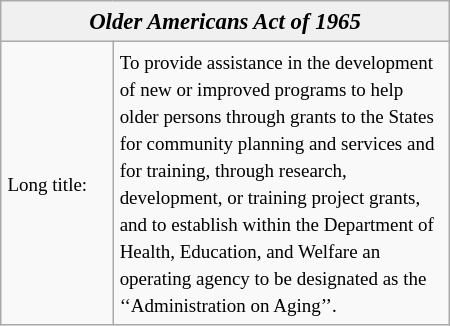<table align=right border=1 cellpadding=4 cellspacing=0 width=300px style="margin: 0 0 1em 1em; background: #f9f9f9; border: 1px #aaaaaa solid; border-collapse: collapse; font-size: 95%; clear:right;">
<tr>
<td align=center colspan=2 style="background: #f0f0f0"><strong><em>Older Americans Act of 1965</em></strong></td>
</tr>
<tr>
<td width=25%><small>Long title:</small></td>
<td><small>To provide assistance in the development of new or improved programs to help older persons through grants to the States for community planning and services and for training, through research, development, or training project grants, and to establish within the Department of Health, Education, and Welfare an operating agency to be designated as the ‘‘Administration on Aging’’. </small></td>
</tr>
</table>
